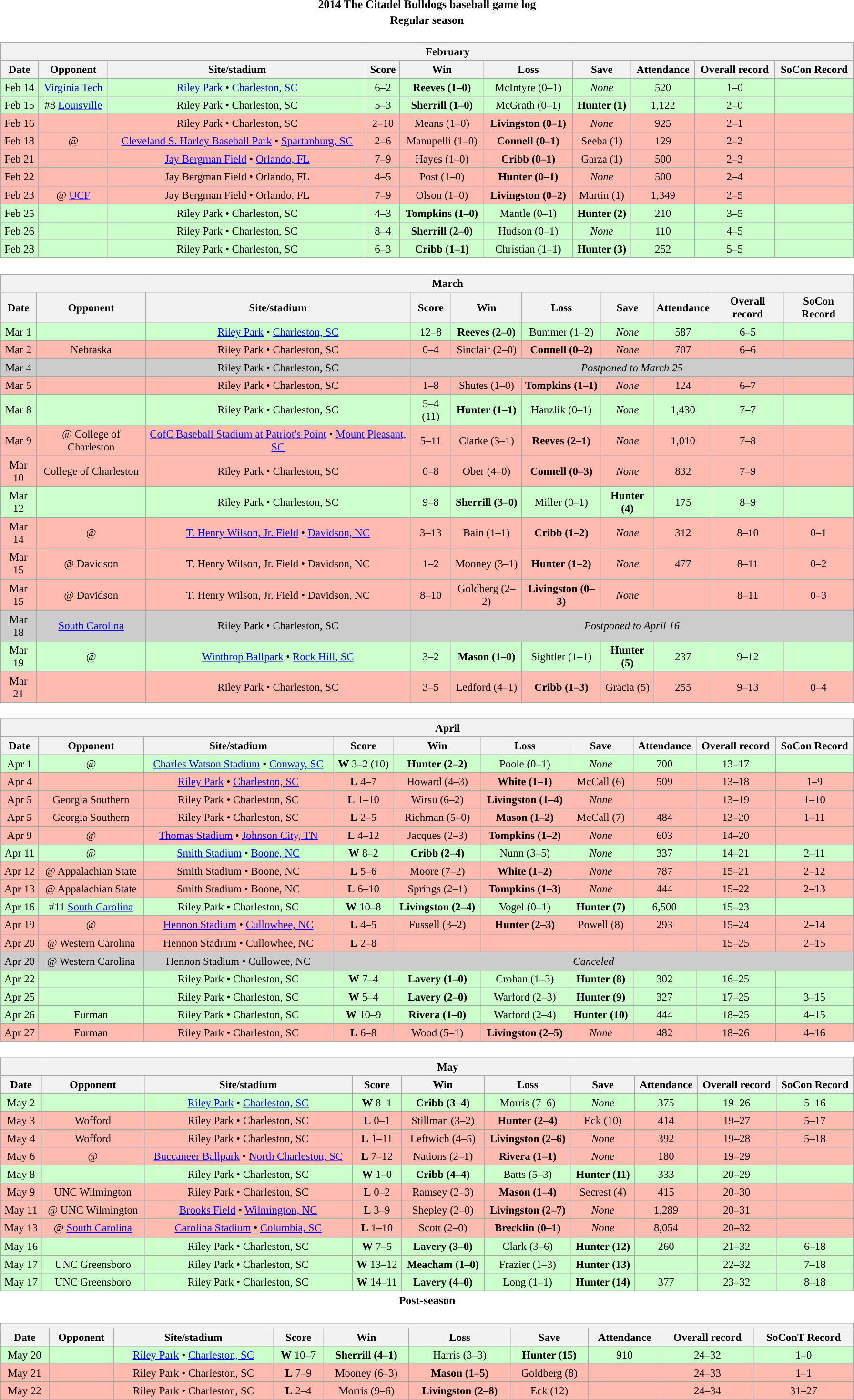<table class="toccolours" width=95% style="margin:1.5em auto; text-align:center;">
<tr>
<th colspan=2>2014 The Citadel Bulldogs baseball game log</th>
</tr>
<tr>
<th colspan=2>Regular season</th>
</tr>
<tr valign="top">
<td><br><table class="wikitable collapsible collapsed" style="margin:auto; font-size:95%; width:100%">
<tr>
<th colspan=10 style="padding-left:4em;">February</th>
</tr>
<tr>
<th>Date</th>
<th>Opponent</th>
<th>Site/stadium</th>
<th>Score</th>
<th>Win</th>
<th>Loss</th>
<th>Save</th>
<th>Attendance</th>
<th>Overall record</th>
<th>SoCon Record</th>
</tr>
<tr bgcolor="#ccffcc">
<td>Feb 14</td>
<td><a href='#'>Virginia Tech</a></td>
<td><a href='#'>Riley Park</a> • <a href='#'>Charleston, SC</a></td>
<td>6–2</td>
<td><strong>Reeves (1–0)</strong></td>
<td>McIntyre (0–1)</td>
<td><em>None</em></td>
<td>520</td>
<td>1–0</td>
<td></td>
</tr>
<tr bgcolor="#ccffcc">
<td>Feb 15</td>
<td>#8 <a href='#'>Louisville</a></td>
<td>Riley Park • Charleston, SC</td>
<td>5–3</td>
<td><strong>Sherrill (1–0)</strong></td>
<td>McGrath (0–1)</td>
<td><strong>Hunter (1)</strong></td>
<td>1,122</td>
<td>2–0</td>
<td></td>
</tr>
<tr bgcolor="#ffbbb">
<td>Feb 16</td>
<td></td>
<td>Riley Park • Charleston, SC</td>
<td>2–10</td>
<td>Means (1–0)</td>
<td><strong>Livingston (0–1)</strong></td>
<td><em>None</em></td>
<td>925</td>
<td>2–1</td>
<td></td>
</tr>
<tr bgcolor="#ffbbb">
<td>Feb 18</td>
<td>@ </td>
<td><a href='#'>Cleveland S. Harley Baseball Park</a> • <a href='#'>Spartanburg, SC</a></td>
<td>2–6</td>
<td>Manupelli (1–0)</td>
<td><strong>Connell (0–1)</strong></td>
<td>Seeba (1)</td>
<td>129</td>
<td>2–2</td>
<td></td>
</tr>
<tr bgcolor="#ffbbb">
<td>Feb 21</td>
<td></td>
<td><a href='#'>Jay Bergman Field</a> • <a href='#'>Orlando, FL</a></td>
<td>7–9</td>
<td>Hayes (1–0)</td>
<td><strong>Cribb (0–1)</strong></td>
<td>Garza (1)</td>
<td>500</td>
<td>2–3</td>
<td></td>
</tr>
<tr bgcolor="#ffbbb">
<td>Feb 22</td>
<td></td>
<td>Jay Bergman Field • Orlando, FL</td>
<td>4–5</td>
<td>Post (1–0)</td>
<td><strong>Hunter (0–1)</strong></td>
<td><em>None</em></td>
<td>500</td>
<td>2–4</td>
<td></td>
</tr>
<tr bgcolor="#ffbbb">
<td>Feb 23</td>
<td>@ <a href='#'>UCF</a></td>
<td>Jay Bergman Field • Orlando, FL</td>
<td>7–9</td>
<td>Olson (1–0)</td>
<td><strong>Livingston (0–2)</strong></td>
<td>Martin (1)</td>
<td>1,349</td>
<td>2–5</td>
<td></td>
</tr>
<tr bgcolor="#ccffcc">
<td>Feb 25</td>
<td></td>
<td>Riley Park • Charleston, SC</td>
<td>4–3</td>
<td><strong>Tompkins (1–0)</strong></td>
<td>Mantle (0–1)</td>
<td><strong>Hunter (2)</strong></td>
<td>210</td>
<td>3–5</td>
<td></td>
</tr>
<tr bgcolor="#ccffcc">
<td>Feb 26</td>
<td></td>
<td>Riley Park • Charleston, SC</td>
<td>8–4</td>
<td><strong>Sherrill (2–0)</strong></td>
<td>Hudson (0–1)</td>
<td><em>None</em></td>
<td>110</td>
<td>4–5</td>
<td></td>
</tr>
<tr bgcolor="#ccffcc">
<td>Feb 28</td>
<td></td>
<td>Riley Park • Charleston, SC</td>
<td>6–3</td>
<td><strong>Cribb (1–1)</strong></td>
<td>Christian (1–1)</td>
<td><strong>Hunter (3)</strong></td>
<td>252</td>
<td>5–5</td>
<td></td>
</tr>
</table>
</td>
</tr>
<tr>
<td><br><table class="wikitable collapsible collapsed" style="margin:auto; font-size:95%; width:100%">
<tr>
<th colspan=10 style="padding-left:4em;">March</th>
</tr>
<tr>
<th>Date</th>
<th>Opponent</th>
<th>Site/stadium</th>
<th>Score</th>
<th>Win</th>
<th>Loss</th>
<th>Save</th>
<th>Attendance</th>
<th>Overall record</th>
<th>SoCon Record</th>
</tr>
<tr bgcolor="#ccffcc">
<td>Mar 1</td>
<td></td>
<td><a href='#'>Riley Park</a> • <a href='#'>Charleston, SC</a></td>
<td>12–8</td>
<td><strong>Reeves (2–0)</strong></td>
<td>Bummer (1–2)</td>
<td><em>None</em></td>
<td>587</td>
<td>6–5</td>
<td></td>
</tr>
<tr bgcolor="#ffbbb">
<td>Mar 2</td>
<td>Nebraska</td>
<td>Riley Park • Charleston, SC</td>
<td>0–4</td>
<td>Sinclair (2–0)</td>
<td><strong>Connell (0–2)</strong></td>
<td><em>None</em></td>
<td>707</td>
<td>6–6</td>
<td></td>
</tr>
<tr bgcolor="#cccccc">
<td>Mar 4</td>
<td></td>
<td>Riley Park • Charleston, SC</td>
<td colspan=7 style="text-align:center;"><em>Postponed to March 25</em></td>
</tr>
<tr bgcolor="#ffbbb">
<td>Mar 5</td>
<td></td>
<td>Riley Park • Charleston, SC</td>
<td>1–8</td>
<td>Shutes (1–0)</td>
<td><strong>Tompkins (1–1)</strong></td>
<td><em>None</em></td>
<td>124</td>
<td>6–7</td>
<td></td>
</tr>
<tr bgcolor="#ccffcc">
<td>Mar 8</td>
<td></td>
<td>Riley Park • Charleston, SC</td>
<td>5–4 (11)</td>
<td><strong>Hunter (1–1)</strong></td>
<td>Hanzlik (0–1)</td>
<td><em>None</em></td>
<td>1,430</td>
<td>7–7</td>
<td></td>
</tr>
<tr bgcolor="#ffbbb">
<td>Mar 9</td>
<td>@ College of Charleston</td>
<td><a href='#'>CofC Baseball Stadium at Patriot's Point</a> • <a href='#'>Mount Pleasant, SC</a></td>
<td>5–11</td>
<td>Clarke (3–1)</td>
<td><strong>Reeves (2–1)</strong></td>
<td><em>None</em></td>
<td>1,010</td>
<td>7–8</td>
<td></td>
</tr>
<tr bgcolor="#ffbbb">
<td>Mar 10</td>
<td>College of Charleston</td>
<td>Riley Park • Charleston, SC</td>
<td>0–8</td>
<td>Ober (4–0)</td>
<td><strong>Connell (0–3)</strong></td>
<td><em>None</em></td>
<td>832</td>
<td>7–9</td>
<td></td>
</tr>
<tr bgcolor="#ccffcc">
<td>Mar 12</td>
<td></td>
<td>Riley Park • Charleston, SC</td>
<td>9–8</td>
<td><strong>Sherrill (3–0)</strong></td>
<td>Miller (0–1)</td>
<td><strong>Hunter (4)</strong></td>
<td>175</td>
<td>8–9</td>
<td></td>
</tr>
<tr bgcolor="#ffbbb">
<td>Mar 14</td>
<td>@ </td>
<td><a href='#'>T. Henry Wilson, Jr. Field</a> • <a href='#'>Davidson, NC</a></td>
<td>3–13</td>
<td>Bain (1–1)</td>
<td><strong>Cribb (1–2)</strong></td>
<td><em>None</em></td>
<td>312</td>
<td>8–10</td>
<td>0–1</td>
</tr>
<tr bgcolor="#ffbbb">
<td>Mar 15</td>
<td>@ Davidson</td>
<td>T. Henry Wilson, Jr. Field • Davidson, NC</td>
<td>1–2</td>
<td>Mooney (3–1)</td>
<td><strong>Hunter (1–2)</strong></td>
<td><em>None</em></td>
<td>477</td>
<td>8–11</td>
<td>0–2</td>
</tr>
<tr bgcolor="#ffbbb">
<td>Mar 15</td>
<td>@ Davidson</td>
<td>T. Henry Wilson, Jr. Field • Davidson, NC</td>
<td>8–10</td>
<td>Goldberg (2–2)</td>
<td><strong>Livingston (0–3)</strong></td>
<td><em>None</em></td>
<td></td>
<td>8–11</td>
<td>0–3</td>
</tr>
<tr bgcolor="#cccccc">
<td>Mar 18</td>
<td><a href='#'>South Carolina</a></td>
<td>Riley Park • Charleston, SC</td>
<td colspan=7 style="text-align:center;"><em>Postponed to April 16</em></td>
</tr>
<tr bgcolor="#ccffcc">
<td>Mar 19</td>
<td>@ </td>
<td><a href='#'>Winthrop Ballpark</a> • <a href='#'>Rock Hill, SC</a></td>
<td>3–2</td>
<td><strong>Mason (1–0)</strong></td>
<td>Sightler (1–1)</td>
<td><strong>Hunter (5)</strong></td>
<td>237</td>
<td>9–12</td>
<td></td>
</tr>
<tr bgcolor="#ffbbb">
<td>Mar 21</td>
<td></td>
<td>Riley Park • Charleston, SC</td>
<td>3–5</td>
<td>Ledford (4–1)</td>
<td><strong>Cribb (1–3)</strong></td>
<td>Gracia (5)</td>
<td>255</td>
<td>9–13</td>
<td>0–4<br>





</td>
</tr>
</table>
</td>
</tr>
<tr>
<td><br><table class="wikitable collapsible collapsed" style="margin:auto; font-size:95%; width:100%">
<tr>
<th colspan=10 style="padding-left:4em;">April</th>
</tr>
<tr>
<th>Date</th>
<th>Opponent</th>
<th>Site/stadium</th>
<th>Score</th>
<th>Win</th>
<th>Loss</th>
<th>Save</th>
<th>Attendance</th>
<th>Overall record</th>
<th>SoCon Record</th>
</tr>
<tr bgcolor="#ccffcc">
<td>Apr 1</td>
<td>@ </td>
<td><a href='#'>Charles Watson Stadium</a> • <a href='#'>Conway, SC</a></td>
<td><strong>W</strong> 3–2 (10)</td>
<td><strong>Hunter (2–2)</strong></td>
<td>Poole (0–1)</td>
<td><em>None</em></td>
<td>700</td>
<td>13–17</td>
<td></td>
</tr>
<tr bgcolor="#ffbbb">
<td>Apr 4</td>
<td></td>
<td><a href='#'>Riley Park</a> • <a href='#'>Charleston, SC</a></td>
<td><strong>L</strong> 4–7</td>
<td>Howard (4–3)</td>
<td><strong>White (1–1)</strong></td>
<td>McCall (6)</td>
<td>509</td>
<td>13–18</td>
<td>1–9</td>
</tr>
<tr bgcolor="#ffbbb">
<td>Apr 5</td>
<td>Georgia Southern</td>
<td>Riley Park • Charleston, SC</td>
<td><strong>L</strong> 1–10</td>
<td>Wirsu (6–2)</td>
<td><strong>Livingston (1–4)</strong></td>
<td><em>None</em></td>
<td></td>
<td>13–19</td>
<td>1–10</td>
</tr>
<tr bgcolor="#ffbbb">
<td>Apr 5</td>
<td>Georgia Southern</td>
<td>Riley Park • Charleston, SC</td>
<td><strong>L</strong> 2–5</td>
<td>Richman (5–0)</td>
<td><strong>Mason (1–2)</strong></td>
<td>McCall (7)</td>
<td>484</td>
<td>13–20</td>
<td>1–11</td>
</tr>
<tr bgcolor="#ffbbb">
<td>Apr 9</td>
<td>@ </td>
<td><a href='#'>Thomas Stadium</a> • <a href='#'>Johnson City, TN</a></td>
<td><strong>L</strong> 4–12</td>
<td>Jacques (2–3)</td>
<td><strong>Tompkins (1–2)</strong></td>
<td><em>None</em></td>
<td>603</td>
<td>14–20</td>
<td></td>
</tr>
<tr bgcolor="#ccffcc">
<td>Apr 11</td>
<td>@ </td>
<td><a href='#'>Smith Stadium</a> • <a href='#'>Boone, NC</a></td>
<td><strong>W</strong> 8–2</td>
<td><strong>Cribb (2–4)</strong></td>
<td>Nunn (3–5)</td>
<td><em>None</em></td>
<td>337</td>
<td>14–21</td>
<td>2–11</td>
</tr>
<tr bgcolor="#ffbbb">
<td>Apr 12</td>
<td>@ Appalachian State</td>
<td>Smith Stadium • Boone, NC</td>
<td><strong>L</strong> 5–6</td>
<td>Moore (7–2)</td>
<td><strong>White (1–2)</strong></td>
<td><em>None</em></td>
<td>787</td>
<td>15–21</td>
<td>2–12</td>
</tr>
<tr bgcolor="#ffbbb">
<td>Apr 13</td>
<td>@ Appalachian State</td>
<td>Smith Stadium • Boone, NC</td>
<td><strong>L</strong> 6–10</td>
<td>Springs (2–1)</td>
<td><strong>Tompkins (1–3)</strong></td>
<td><em>None</em></td>
<td>444</td>
<td>15–22</td>
<td>2–13</td>
</tr>
<tr bgcolor="#ccffcc">
<td>Apr 16</td>
<td>#11 <a href='#'>South Carolina</a></td>
<td>Riley Park • Charleston, SC</td>
<td><strong>W</strong> 10–8</td>
<td><strong>Livingston (2–4)</strong></td>
<td>Vogel (0–1)</td>
<td><strong>Hunter (7)</strong></td>
<td>6,500</td>
<td>15–23</td>
<td></td>
</tr>
<tr bgcolor="#ffbbb">
<td>Apr 19</td>
<td>@ </td>
<td><a href='#'>Hennon Stadium</a> • <a href='#'>Cullowhee, NC</a></td>
<td><strong>L</strong> 4–5</td>
<td>Fussell (3–2)</td>
<td><strong>Hunter (2–3)</strong></td>
<td>Powell (8)</td>
<td>293</td>
<td>15–24</td>
<td>2–14</td>
</tr>
<tr bgcolor="#ffbbb">
<td>Apr 20</td>
<td>@ Western Carolina</td>
<td>Hennon Stadium • Cullowhee, NC</td>
<td><strong>L</strong> 2–8</td>
<td></td>
<td></td>
<td></td>
<td></td>
<td>15–25</td>
<td>2–15</td>
</tr>
<tr bgcolor="#cccccc">
<td>Apr 20</td>
<td>@ Western Carolina</td>
<td>Hennon Stadium • Cullowee, NC</td>
<td colspan=7><em>Canceled</em></td>
</tr>
<tr bgcolor="#ccffcc">
<td>Apr 22</td>
<td></td>
<td>Riley Park • Charleston, SC</td>
<td><strong>W</strong> 7–4</td>
<td><strong>Lavery (1–0)</strong></td>
<td>Crohan (1–3)</td>
<td><strong>Hunter (8)</strong></td>
<td>302</td>
<td>16–25</td>
<td></td>
</tr>
<tr bgcolor="#ccffcc">
<td>Apr 25</td>
<td></td>
<td>Riley Park • Charleston, SC</td>
<td><strong>W</strong> 5–4</td>
<td><strong>Lavery (2–0)</strong></td>
<td>Warford (2–3)</td>
<td><strong>Hunter (9)</strong></td>
<td>327</td>
<td>17–25</td>
<td>3–15</td>
</tr>
<tr bgcolor="#ccffcc">
<td>Apr 26</td>
<td>Furman</td>
<td>Riley Park • Charleston, SC</td>
<td><strong>W</strong> 10–9</td>
<td><strong>Rivera (1–0)</strong></td>
<td>Warford (2–4)</td>
<td><strong>Hunter (10)</strong></td>
<td>444</td>
<td>18–25</td>
<td>4–15</td>
</tr>
<tr bgcolor="ffbbb">
<td>Apr 27</td>
<td>Furman</td>
<td>Riley Park • Charleston, SC</td>
<td><strong>L</strong> 6–8</td>
<td>Wood (5–1)</td>
<td><strong>Livingston (2–5)</strong></td>
<td><em>None</em></td>
<td>482</td>
<td>18–26</td>
<td>4–16</td>
</tr>
</table>
</td>
</tr>
<tr>
<td><br><table class="wikitable collapsible collapsed" style="margin:auto; font-size:95%; width:100%">
<tr>
<th colspan=10 style="padding-left:4em;">May</th>
</tr>
<tr>
<th>Date</th>
<th>Opponent</th>
<th>Site/stadium</th>
<th>Score</th>
<th>Win</th>
<th>Loss</th>
<th>Save</th>
<th>Attendance</th>
<th>Overall record</th>
<th>SoCon Record</th>
</tr>
<tr bgcolor="#ccffcc">
<td>May 2</td>
<td></td>
<td><a href='#'>Riley Park</a> • <a href='#'>Charleston, SC</a></td>
<td><strong>W</strong> 8–1</td>
<td><strong>Cribb (3–4)</strong></td>
<td>Morris (7–6)</td>
<td><em>None</em></td>
<td>375</td>
<td>19–26</td>
<td>5–16</td>
</tr>
<tr bgcolor="#ffbbb">
<td>May 3</td>
<td>Wofford</td>
<td>Riley Park • Charleston, SC</td>
<td><strong>L</strong> 0–1</td>
<td>Stillman (3–2)</td>
<td><strong>Hunter (2–4)</strong></td>
<td>Eck (10)</td>
<td>414</td>
<td>19–27</td>
<td>5–17</td>
</tr>
<tr bgcolor="#ffbbb">
<td>May 4</td>
<td>Wofford</td>
<td>Riley Park • Charleston, SC</td>
<td><strong>L</strong> 1–11</td>
<td>Leftwich (4–5)</td>
<td><strong>Livingston (2–6)</strong></td>
<td><em>None</em></td>
<td>392</td>
<td>19–28</td>
<td>5–18</td>
</tr>
<tr bgcolor="#ffbbb">
<td>May 6</td>
<td>@ </td>
<td><a href='#'>Buccaneer Ballpark</a> • <a href='#'>North Charleston, SC</a></td>
<td><strong>L</strong> 7–12</td>
<td>Nations (2–1)</td>
<td><strong>Rivera (1–1)</strong></td>
<td><em>None</em></td>
<td>180</td>
<td>19–29</td>
<td></td>
</tr>
<tr bgcolor="#ccffcc">
<td>May 8</td>
<td></td>
<td>Riley Park • Charleston, SC</td>
<td><strong>W</strong> 1–0</td>
<td><strong>Cribb (4–4)</strong></td>
<td>Batts (5–3)</td>
<td><strong>Hunter (11)</strong></td>
<td>333</td>
<td>20–29</td>
<td></td>
</tr>
<tr bgcolor="#ffbbb">
<td>May 9</td>
<td>UNC Wilmington</td>
<td>Riley Park • Charleston, SC</td>
<td><strong>L</strong> 0–2</td>
<td>Ramsey (2–3)</td>
<td><strong>Mason (1–4)</strong></td>
<td>Secrest (4)</td>
<td>415</td>
<td>20–30</td>
<td></td>
</tr>
<tr bgcolor="#ffbbb">
<td>May 11</td>
<td>@ UNC Wilmington</td>
<td><a href='#'>Brooks Field</a> • <a href='#'>Wilmington, NC</a></td>
<td><strong>L</strong> 3–9</td>
<td>Shepley (2–0)</td>
<td><strong>Livingston (2–7)</strong></td>
<td><em>None</em></td>
<td>1,289</td>
<td>20–31</td>
<td></td>
</tr>
<tr bgcolor="#ffbbb">
<td>May 13</td>
<td>@ <a href='#'>South Carolina</a></td>
<td><a href='#'>Carolina Stadium</a> • <a href='#'>Columbia, SC</a></td>
<td><strong>L</strong> 1–10</td>
<td>Scott (2–0)</td>
<td><strong>Brecklin (0–1)</strong></td>
<td><em>None</em></td>
<td>8,054</td>
<td>20–32</td>
<td></td>
</tr>
<tr bgcolor="#ccffcc">
<td>May 16</td>
<td></td>
<td>Riley Park • Charleston, SC</td>
<td><strong>W</strong> 7–5</td>
<td><strong>Lavery (3–0)</strong></td>
<td>Clark (3–6)</td>
<td><strong>Hunter (12)</strong></td>
<td>260</td>
<td>21–32</td>
<td>6–18</td>
</tr>
<tr bgcolor="#ccffcc">
<td>May 17</td>
<td>UNC Greensboro</td>
<td>Riley Park • Charleston, SC</td>
<td><strong>W</strong> 13–12</td>
<td><strong>Meacham (1–0)</strong></td>
<td>Frazier (1–3)</td>
<td><strong>Hunter (13)</strong></td>
<td></td>
<td>22–32</td>
<td>7–18</td>
</tr>
<tr bgcolor="#ccffcc">
<td>May 17</td>
<td>UNC Greensboro</td>
<td>Riley Park • Charleston, SC</td>
<td><strong>W</strong> 14–11</td>
<td><strong>Lavery (4–0)</strong></td>
<td>Long (1–1)</td>
<td><strong>Hunter (14)</strong></td>
<td>377</td>
<td>23–32</td>
<td>8–18</td>
</tr>
</table>
</td>
</tr>
<tr>
<th colspan=2>Post-season</th>
</tr>
<tr>
<td><br><table class="wikitable collapsible collapsed" style="margin:auto; font-size:95%; width:100%">
<tr>
<th colspan=10 style="padding-left:4em;"><a href='#'></a></th>
</tr>
<tr>
<th>Date</th>
<th>Opponent</th>
<th>Site/stadium</th>
<th>Score</th>
<th>Win</th>
<th>Loss</th>
<th>Save</th>
<th>Attendance</th>
<th>Overall record</th>
<th>SoConT Record</th>
</tr>
<tr bgcolor="#ccffcc">
<td>May 20</td>
<td></td>
<td><a href='#'>Riley Park</a> • <a href='#'>Charleston, SC</a></td>
<td><strong>W</strong> 10–7</td>
<td><strong>Sherrill (4–1)</strong></td>
<td>Harris (3–3)</td>
<td><strong>Hunter (15)</strong></td>
<td>910</td>
<td>24–32</td>
<td>1–0</td>
</tr>
<tr bgcolor="#ffbbb">
<td>May 21</td>
<td></td>
<td>Riley Park • Charleston, SC</td>
<td><strong>L</strong> 7–9</td>
<td>Mooney (6–3)</td>
<td><strong>Mason (1–5)</strong></td>
<td>Goldberg (8)</td>
<td></td>
<td>24–33</td>
<td>1–1</td>
</tr>
<tr bgcolor="#ffbbb">
<td>May 22</td>
<td></td>
<td>Riley Park • Charleston, SC</td>
<td><strong>L</strong> 2–4</td>
<td>Morris (9–6)</td>
<td><strong>Livingston (2–8)</strong></td>
<td>Eck (12)</td>
<td></td>
<td>24–34</td>
<td>31–27</td>
</tr>
</table>
</td>
</tr>
</table>
